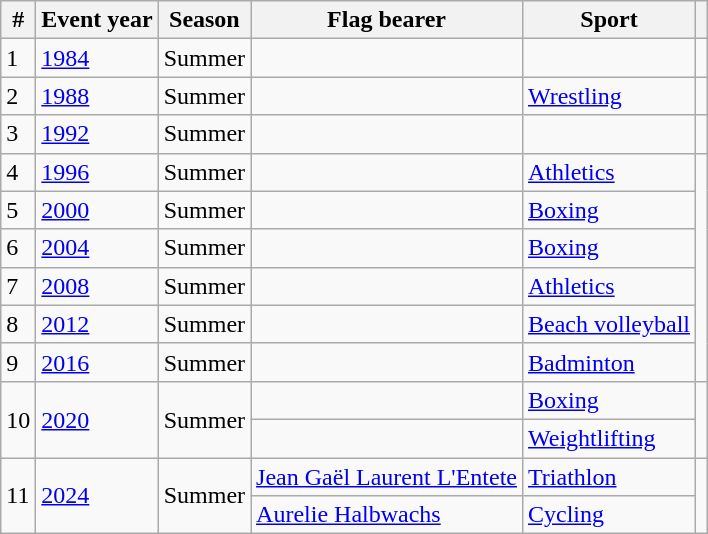<table class="wikitable sortable">
<tr>
<th>#</th>
<th>Event year</th>
<th>Season</th>
<th>Flag bearer</th>
<th>Sport</th>
<th></th>
</tr>
<tr>
<td>1</td>
<td><a href='#'>1984</a></td>
<td>Summer</td>
<td></td>
<td></td>
<td></td>
</tr>
<tr>
<td>2</td>
<td><a href='#'>1988</a></td>
<td>Summer</td>
<td></td>
<td><a href='#'>Wrestling</a></td>
<td></td>
</tr>
<tr>
<td>3</td>
<td><a href='#'>1992</a></td>
<td>Summer</td>
<td></td>
<td></td>
<td></td>
</tr>
<tr>
<td>4</td>
<td><a href='#'>1996</a></td>
<td>Summer</td>
<td></td>
<td><a href='#'>Athletics</a></td>
<td rowspan=6></td>
</tr>
<tr>
<td>5</td>
<td><a href='#'>2000</a></td>
<td>Summer</td>
<td></td>
<td><a href='#'>Boxing</a></td>
</tr>
<tr>
<td>6</td>
<td><a href='#'>2004</a></td>
<td>Summer</td>
<td></td>
<td><a href='#'>Boxing</a></td>
</tr>
<tr>
<td>7</td>
<td><a href='#'>2008</a></td>
<td>Summer</td>
<td></td>
<td><a href='#'>Athletics</a></td>
</tr>
<tr>
<td>8</td>
<td><a href='#'>2012</a></td>
<td>Summer</td>
<td></td>
<td><a href='#'>Beach volleyball</a></td>
</tr>
<tr>
<td>9</td>
<td><a href='#'>2016</a></td>
<td>Summer</td>
<td></td>
<td><a href='#'>Badminton</a></td>
</tr>
<tr>
<td rowspan=2>10</td>
<td rowspan=2><a href='#'>2020</a></td>
<td rowspan=2>Summer</td>
<td></td>
<td><a href='#'>Boxing</a></td>
<td rowspan=2></td>
</tr>
<tr>
<td></td>
<td><a href='#'>Weightlifting</a></td>
</tr>
<tr>
<td rowspan=2>11</td>
<td rowspan=2><a href='#'>2024</a></td>
<td rowspan=2>Summer</td>
<td><a href='#'>Jean Gaël Laurent L'Entete</a></td>
<td><a href='#'>Triathlon</a></td>
<td rowspan=2></td>
</tr>
<tr>
<td><a href='#'>Aurelie Halbwachs</a></td>
<td><a href='#'>Cycling</a></td>
</tr>
</table>
